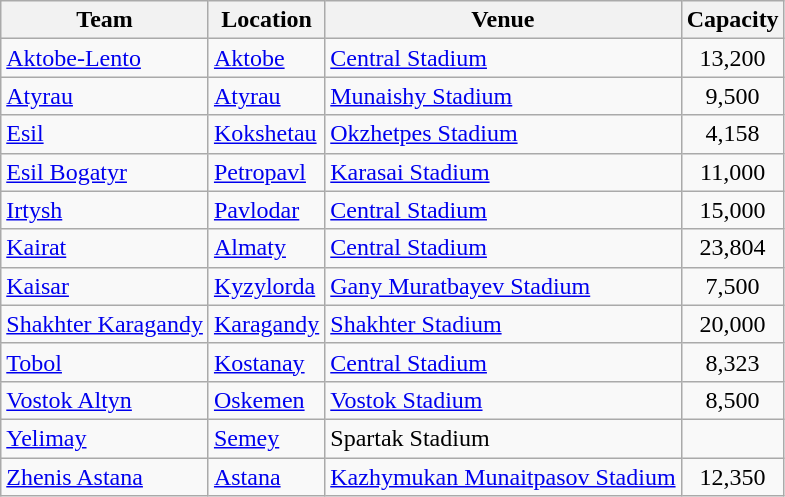<table class="wikitable sortable" border="1">
<tr>
<th>Team</th>
<th>Location</th>
<th>Venue</th>
<th>Capacity</th>
</tr>
<tr>
<td><a href='#'>Aktobe-Lento</a></td>
<td><a href='#'>Aktobe</a></td>
<td><a href='#'>Central Stadium</a></td>
<td style="text-align:center;">13,200</td>
</tr>
<tr>
<td><a href='#'>Atyrau</a></td>
<td><a href='#'>Atyrau</a></td>
<td><a href='#'>Munaishy Stadium</a></td>
<td style="text-align:center;">9,500</td>
</tr>
<tr>
<td><a href='#'>Esil</a></td>
<td><a href='#'>Kokshetau</a></td>
<td><a href='#'>Okzhetpes Stadium</a></td>
<td style="text-align:center;">4,158</td>
</tr>
<tr>
<td><a href='#'>Esil Bogatyr</a></td>
<td><a href='#'>Petropavl</a></td>
<td><a href='#'>Karasai Stadium</a></td>
<td style="text-align:center;">11,000</td>
</tr>
<tr>
<td><a href='#'>Irtysh</a></td>
<td><a href='#'>Pavlodar</a></td>
<td><a href='#'>Central Stadium</a></td>
<td style="text-align:center;">15,000</td>
</tr>
<tr>
<td><a href='#'>Kairat</a></td>
<td><a href='#'>Almaty</a></td>
<td><a href='#'>Central Stadium</a></td>
<td style="text-align:center;">23,804</td>
</tr>
<tr>
<td><a href='#'>Kaisar</a></td>
<td><a href='#'>Kyzylorda</a></td>
<td><a href='#'>Gany Muratbayev Stadium</a></td>
<td style="text-align:center;">7,500</td>
</tr>
<tr>
<td><a href='#'>Shakhter Karagandy</a></td>
<td><a href='#'>Karagandy</a></td>
<td><a href='#'>Shakhter Stadium</a></td>
<td style="text-align:center;">20,000</td>
</tr>
<tr>
<td><a href='#'>Tobol</a></td>
<td><a href='#'>Kostanay</a></td>
<td><a href='#'>Central Stadium</a></td>
<td style="text-align:center;">8,323</td>
</tr>
<tr>
<td><a href='#'>Vostok Altyn</a></td>
<td><a href='#'>Oskemen</a></td>
<td><a href='#'>Vostok Stadium</a></td>
<td style="text-align:center;">8,500</td>
</tr>
<tr>
<td><a href='#'>Yelimay</a></td>
<td><a href='#'>Semey</a></td>
<td>Spartak Stadium</td>
<td style="text-align:center;"></td>
</tr>
<tr>
<td><a href='#'>Zhenis Astana</a></td>
<td><a href='#'>Astana</a></td>
<td><a href='#'>Kazhymukan Munaitpasov Stadium</a></td>
<td style="text-align:center;">12,350</td>
</tr>
</table>
